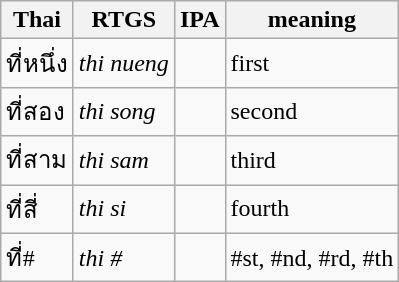<table class="wikitable">
<tr>
<th>Thai</th>
<th>RTGS</th>
<th>IPA</th>
<th>meaning</th>
</tr>
<tr>
<td>ที่หนึ่ง</td>
<td><em>thi nueng</em></td>
<td></td>
<td>first</td>
</tr>
<tr>
<td>ที่สอง</td>
<td><em>thi song</em></td>
<td></td>
<td>second</td>
</tr>
<tr>
<td>ที่สาม</td>
<td><em>thi sam</em></td>
<td></td>
<td>third</td>
</tr>
<tr>
<td>ที่สี่</td>
<td><em>thi si</em></td>
<td></td>
<td>fourth</td>
</tr>
<tr>
<td>ที่#</td>
<td><em>thi #</em></td>
<td></td>
<td>#st, #nd, #rd, #th</td>
</tr>
</table>
